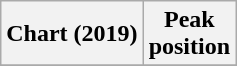<table class="wikitable plainrowheaders" style="text-align:center;">
<tr>
<th>Chart (2019)</th>
<th>Peak<br>position</th>
</tr>
<tr>
</tr>
</table>
